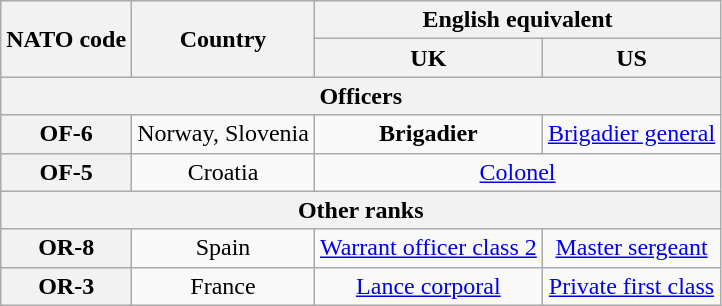<table class="wikitable plainrowheaders" style="text-align:center;" border="1">
<tr>
<th rowspan=2>NATO code</th>
<th rowspan=2>Country</th>
<th colspan=2>English equivalent</th>
</tr>
<tr>
<th>UK</th>
<th>US</th>
</tr>
<tr>
<th colspan=4>Officers</th>
</tr>
<tr>
<th>OF-6</th>
<td>Norway, Slovenia</td>
<td><strong>Brigadier</strong></td>
<td><a href='#'>Brigadier general</a></td>
</tr>
<tr>
<th>OF-5</th>
<td>Croatia</td>
<td colspan=2><a href='#'>Colonel</a></td>
</tr>
<tr>
<th colspan=4>Other ranks</th>
</tr>
<tr>
<th>OR-8</th>
<td>Spain</td>
<td><a href='#'>Warrant officer class 2</a></td>
<td><a href='#'>Master sergeant</a></td>
</tr>
<tr>
<th>OR-3</th>
<td>France</td>
<td><a href='#'>Lance corporal</a></td>
<td><a href='#'>Private first class</a></td>
</tr>
</table>
